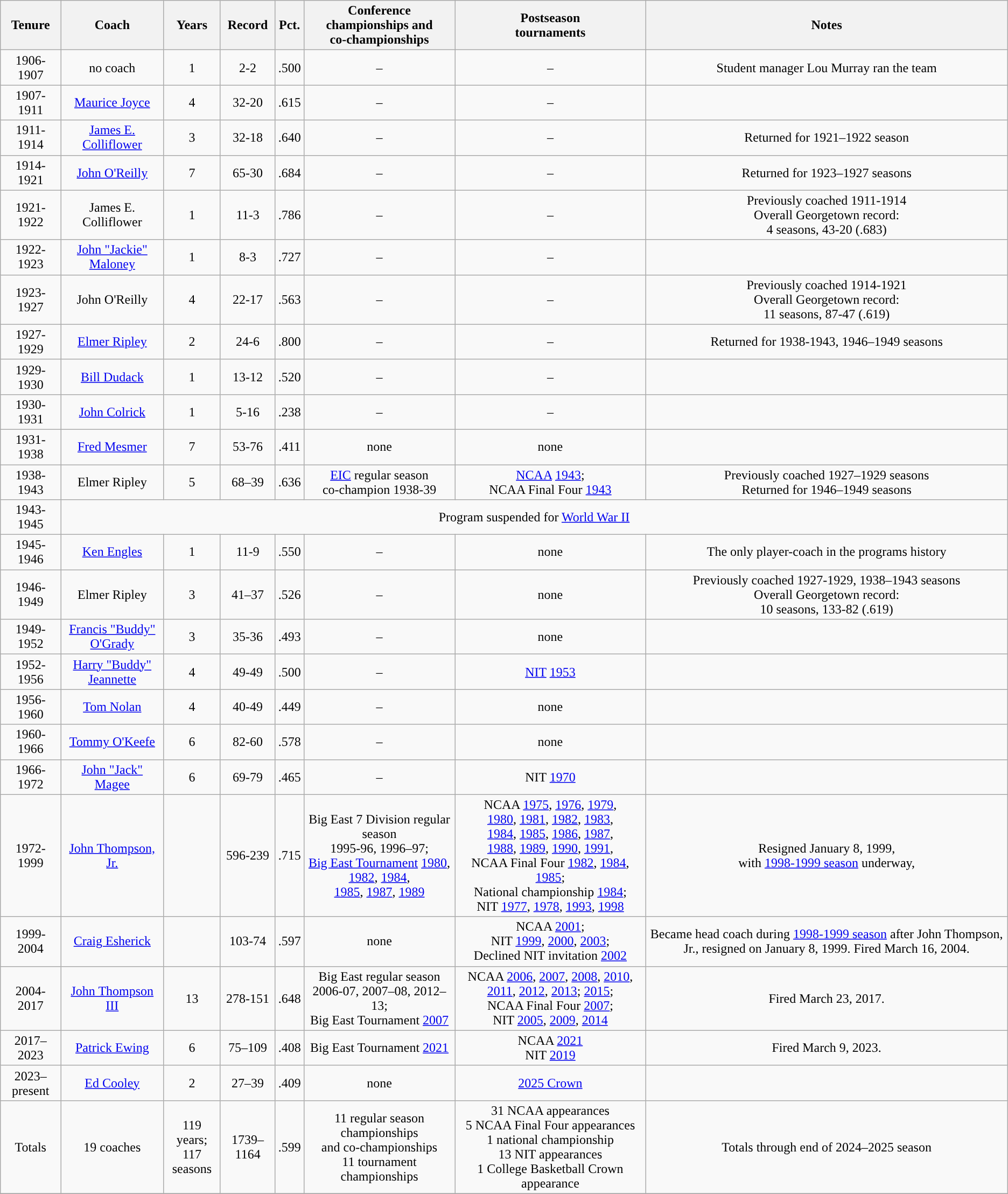<table class="wikitable" style="text-align:center">
<tr>
<th>Tenure</th>
<th>Coach</th>
<th>Years</th>
<th>Record</th>
<th>Pct.</th>
<th>Conference<br>championships and<br>co-championships</th>
<th>Postseason<br>tournaments</th>
<th>Notes</th>
</tr>
<tr>
<td>1906-1907</td>
<td>no coach</td>
<td>1</td>
<td>2-2</td>
<td>.500</td>
<td>–</td>
<td>–</td>
<td>Student manager Lou Murray ran the team</td>
</tr>
<tr>
<td>1907-1911</td>
<td><a href='#'>Maurice Joyce</a></td>
<td>4</td>
<td>32-20</td>
<td>.615</td>
<td>–</td>
<td>–</td>
<td></td>
</tr>
<tr>
<td>1911-1914</td>
<td><a href='#'>James E. Colliflower</a></td>
<td>3</td>
<td>32-18</td>
<td>.640</td>
<td>–</td>
<td>–</td>
<td>Returned for 1921–1922 season</td>
</tr>
<tr>
<td>1914-1921</td>
<td><a href='#'>John O'Reilly</a></td>
<td>7</td>
<td>65-30</td>
<td>.684</td>
<td>–</td>
<td>–</td>
<td>Returned for 1923–1927 seasons</td>
</tr>
<tr>
<td>1921-1922</td>
<td>James E. Colliflower</td>
<td>1</td>
<td>11-3</td>
<td>.786</td>
<td>–</td>
<td>–</td>
<td>Previously coached 1911-1914<br>Overall Georgetown record:<br>4 seasons, 43-20 (.683)</td>
</tr>
<tr>
<td>1922-1923</td>
<td><a href='#'>John "Jackie" Maloney</a></td>
<td>1</td>
<td>8-3</td>
<td>.727</td>
<td>–</td>
<td>–</td>
<td></td>
</tr>
<tr>
<td>1923-1927</td>
<td>John O'Reilly</td>
<td>4</td>
<td>22-17</td>
<td>.563</td>
<td>–</td>
<td>–</td>
<td>Previously coached 1914-1921<br>Overall Georgetown record:<br>11 seasons, 87-47 (.619)</td>
</tr>
<tr>
<td>1927-1929</td>
<td><a href='#'>Elmer Ripley</a></td>
<td>2</td>
<td>24-6</td>
<td>.800</td>
<td>–</td>
<td>–</td>
<td>Returned for 1938-1943, 1946–1949 seasons</td>
</tr>
<tr>
<td>1929-1930</td>
<td><a href='#'>Bill Dudack</a></td>
<td>1</td>
<td>13-12</td>
<td>.520</td>
<td>–</td>
<td>–</td>
<td></td>
</tr>
<tr>
<td>1930-1931</td>
<td><a href='#'>John Colrick</a></td>
<td>1</td>
<td>5-16</td>
<td>.238</td>
<td>–</td>
<td>–</td>
<td></td>
</tr>
<tr>
<td>1931-1938</td>
<td><a href='#'>Fred Mesmer</a></td>
<td>7</td>
<td>53-76</td>
<td>.411</td>
<td>none</td>
<td>none</td>
<td></td>
</tr>
<tr>
<td>1938-1943</td>
<td>Elmer Ripley</td>
<td>5</td>
<td>68–39</td>
<td>.636</td>
<td><a href='#'>EIC</a> regular season<br>co-champion 1938-39</td>
<td><a href='#'>NCAA</a> <a href='#'>1943</a>;<br>NCAA Final Four <a href='#'>1943</a></td>
<td>Previously coached 1927–1929 seasons<br>Returned for 1946–1949 seasons</td>
</tr>
<tr>
<td>1943-1945</td>
<td colspan="7">Program suspended for <a href='#'>World War II</a></td>
</tr>
<tr>
<td>1945-1946</td>
<td><a href='#'>Ken Engles</a></td>
<td>1</td>
<td>11-9</td>
<td>.550</td>
<td>–</td>
<td>none</td>
<td>The only player-coach in the programs history</td>
</tr>
<tr>
<td>1946-1949</td>
<td>Elmer Ripley</td>
<td>3</td>
<td>41–37</td>
<td>.526</td>
<td>–</td>
<td>none</td>
<td>Previously coached 1927-1929, 1938–1943 seasons<br>Overall Georgetown record:<br>10 seasons, 133-82 (.619)</td>
</tr>
<tr>
<td>1949-1952</td>
<td><a href='#'>Francis "Buddy" O'Grady</a></td>
<td>3</td>
<td>35-36</td>
<td>.493</td>
<td>–</td>
<td>none</td>
<td></td>
</tr>
<tr>
<td>1952-1956</td>
<td><a href='#'>Harry "Buddy" Jeannette</a></td>
<td>4</td>
<td>49-49</td>
<td>.500</td>
<td>–</td>
<td><a href='#'>NIT</a> <a href='#'>1953</a></td>
<td></td>
</tr>
<tr>
<td>1956-1960</td>
<td><a href='#'>Tom Nolan</a></td>
<td>4</td>
<td>40-49</td>
<td>.449</td>
<td>–</td>
<td>none</td>
<td></td>
</tr>
<tr>
<td>1960-1966</td>
<td><a href='#'>Tommy O'Keefe</a></td>
<td>6</td>
<td>82-60</td>
<td>.578</td>
<td>–</td>
<td>none</td>
<td></td>
</tr>
<tr>
<td>1966-1972</td>
<td><a href='#'>John "Jack" Magee</a></td>
<td>6</td>
<td>69-79</td>
<td>.465</td>
<td>–</td>
<td>NIT <a href='#'>1970</a></td>
<td></td>
</tr>
<tr>
<td>1972-1999</td>
<td><a href='#'>John Thompson, Jr.</a></td>
<td></td>
<td>596-239</td>
<td>.715</td>
<td>Big East 7 Division regular season<br>1995-96, 1996–97;<br><a href='#'>Big East Tournament</a> <a href='#'>1980</a>, <a href='#'>1982</a>, <a href='#'>1984</a>,<br><a href='#'>1985</a>, <a href='#'>1987</a>, <a href='#'>1989</a></td>
<td>NCAA <a href='#'>1975</a>, <a href='#'>1976</a>, <a href='#'>1979</a>,<br><a href='#'>1980</a>, <a href='#'>1981</a>, <a href='#'>1982</a>, <a href='#'>1983</a>,<br><a href='#'>1984</a>, <a href='#'>1985</a>, <a href='#'>1986</a>, <a href='#'>1987</a>,<br><a href='#'>1988</a>, <a href='#'>1989</a>, <a href='#'>1990</a>, <a href='#'>1991</a>,<br>NCAA Final Four <a href='#'>1982</a>, <a href='#'>1984</a>, <a href='#'>1985</a>;<br>National championship <a href='#'>1984</a>;<br>NIT <a href='#'>1977</a>, <a href='#'>1978</a>, <a href='#'>1993</a>, <a href='#'>1998</a></td>
<td>Resigned January 8, 1999,<br>with <a href='#'>1998-1999 season</a> underway,</td>
</tr>
<tr>
<td>1999-2004</td>
<td><a href='#'>Craig Esherick</a></td>
<td></td>
<td>103-74</td>
<td>.597</td>
<td>none</td>
<td>NCAA <a href='#'>2001</a>;<br>NIT <a href='#'>1999</a>, <a href='#'>2000</a>, <a href='#'>2003</a>;<br>Declined NIT invitation <a href='#'>2002</a></td>
<td>Became head coach during <a href='#'>1998-1999 season</a> after John Thompson, Jr., resigned on January 8, 1999. Fired March 16, 2004.</td>
</tr>
<tr>
<td>2004-2017</td>
<td><a href='#'>John Thompson III</a></td>
<td>13</td>
<td>278-151</td>
<td>.648</td>
<td>Big East regular season<br> 2006-07, 2007–08, 2012–13;<br>Big East Tournament <a href='#'>2007</a></td>
<td>NCAA <a href='#'>2006</a>, <a href='#'>2007</a>, <a href='#'>2008</a>, <a href='#'>2010</a>, <a href='#'>2011</a>, <a href='#'>2012</a>, <a href='#'>2013</a>; <a href='#'>2015</a>;<br>NCAA Final Four <a href='#'>2007</a>;<br>NIT <a href='#'>2005</a>, <a href='#'>2009</a>, <a href='#'>2014</a></td>
<td>Fired March 23, 2017.</td>
</tr>
<tr>
<td>2017–2023</td>
<td><a href='#'>Patrick Ewing</a></td>
<td>6</td>
<td>75–109</td>
<td>.408</td>
<td>Big East Tournament <a href='#'>2021</a></td>
<td>NCAA <a href='#'>2021</a><br>NIT <a href='#'>2019</a></td>
<td>Fired March 9, 2023.</td>
</tr>
<tr>
<td>2023–present</td>
<td><a href='#'>Ed Cooley</a></td>
<td>2</td>
<td>27–39</td>
<td>.409</td>
<td>none</td>
<td><a href='#'>2025 Crown</a></td>
<td></td>
</tr>
<tr>
<td>Totals</td>
<td>19 coaches</td>
<td>119 years;<br>117 seasons</td>
<td>1739–1164</td>
<td>.599</td>
<td>11 regular season championships<br>and co-championships<br>11 tournament championships</td>
<td>31 NCAA appearances<br>5 NCAA Final Four appearances<br>1 national championship<br>13 NIT appearances<br>1 College Basketball Crown appearance</td>
<td>Totals through end of 2024–2025 season</td>
</tr>
<tr>
</tr>
</table>
